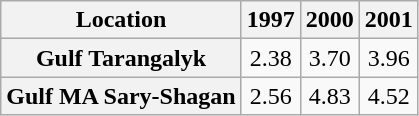<table Class = "wikitable" style="text-align:center">
<tr>
<th>Location</th>
<th>1997</th>
<th>2000</th>
<th>2001</th>
</tr>
<tr>
<th>Gulf Tarangalyk</th>
<td>2.38</td>
<td>3.70</td>
<td>3.96</td>
</tr>
<tr>
<th>Gulf MA Sary-Shagan</th>
<td>2.56</td>
<td>4.83</td>
<td>4.52</td>
</tr>
</table>
